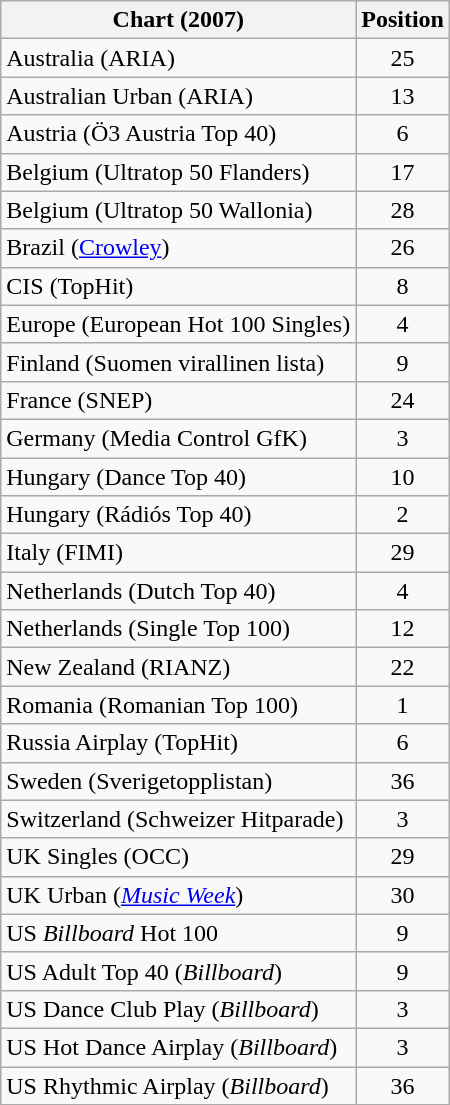<table class="wikitable sortable">
<tr>
<th>Chart (2007)</th>
<th>Position</th>
</tr>
<tr>
<td>Australia (ARIA)</td>
<td style="text-align:center;">25</td>
</tr>
<tr>
<td>Australian Urban (ARIA)</td>
<td style="text-align:center;">13</td>
</tr>
<tr>
<td>Austria (Ö3 Austria Top 40)</td>
<td style="text-align:center;">6</td>
</tr>
<tr>
<td>Belgium (Ultratop 50 Flanders)</td>
<td style="text-align:center;">17</td>
</tr>
<tr>
<td>Belgium (Ultratop 50 Wallonia)</td>
<td style="text-align:center;">28</td>
</tr>
<tr>
<td>Brazil (<a href='#'>Crowley</a>)</td>
<td style="text-align:center;">26</td>
</tr>
<tr>
<td>CIS (TopHit)</td>
<td style="text-align:center;">8</td>
</tr>
<tr>
<td>Europe (European Hot 100 Singles)</td>
<td style="text-align:center;">4</td>
</tr>
<tr>
<td>Finland (Suomen virallinen lista)</td>
<td style="text-align:center;">9</td>
</tr>
<tr>
<td>France (SNEP)</td>
<td style="text-align:center;">24</td>
</tr>
<tr>
<td>Germany (Media Control GfK)</td>
<td style="text-align:center;">3</td>
</tr>
<tr>
<td>Hungary (Dance Top 40)</td>
<td style="text-align:center;">10</td>
</tr>
<tr>
<td>Hungary (Rádiós Top 40)</td>
<td style="text-align:center;">2</td>
</tr>
<tr>
<td>Italy (FIMI)</td>
<td style="text-align:center;">29</td>
</tr>
<tr>
<td>Netherlands (Dutch Top 40)</td>
<td style="text-align:center;">4</td>
</tr>
<tr>
<td>Netherlands (Single Top 100)</td>
<td style="text-align:center;">12</td>
</tr>
<tr>
<td>New Zealand (RIANZ)</td>
<td style="text-align:center;">22</td>
</tr>
<tr>
<td>Romania (Romanian Top 100)</td>
<td style="text-align:center;">1</td>
</tr>
<tr>
<td>Russia Airplay (TopHit)</td>
<td style="text-align:center;">6</td>
</tr>
<tr>
<td>Sweden (Sverigetopplistan)</td>
<td style="text-align:center;">36</td>
</tr>
<tr>
<td>Switzerland (Schweizer Hitparade)</td>
<td style="text-align:center;">3</td>
</tr>
<tr>
<td>UK Singles (OCC)</td>
<td style="text-align:center;">29</td>
</tr>
<tr>
<td>UK Urban (<em><a href='#'>Music Week</a></em>)</td>
<td style="text-align:center;">30</td>
</tr>
<tr>
<td>US <em>Billboard</em> Hot 100</td>
<td style="text-align:center;">9</td>
</tr>
<tr>
<td>US Adult Top 40 (<em>Billboard</em>)</td>
<td style="text-align:center;">9</td>
</tr>
<tr>
<td>US Dance Club Play (<em>Billboard</em>)</td>
<td style="text-align:center;">3</td>
</tr>
<tr>
<td>US Hot Dance Airplay (<em>Billboard</em>)</td>
<td style="text-align:center;">3</td>
</tr>
<tr>
<td>US Rhythmic Airplay (<em>Billboard</em>)</td>
<td style="text-align:center;">36</td>
</tr>
</table>
